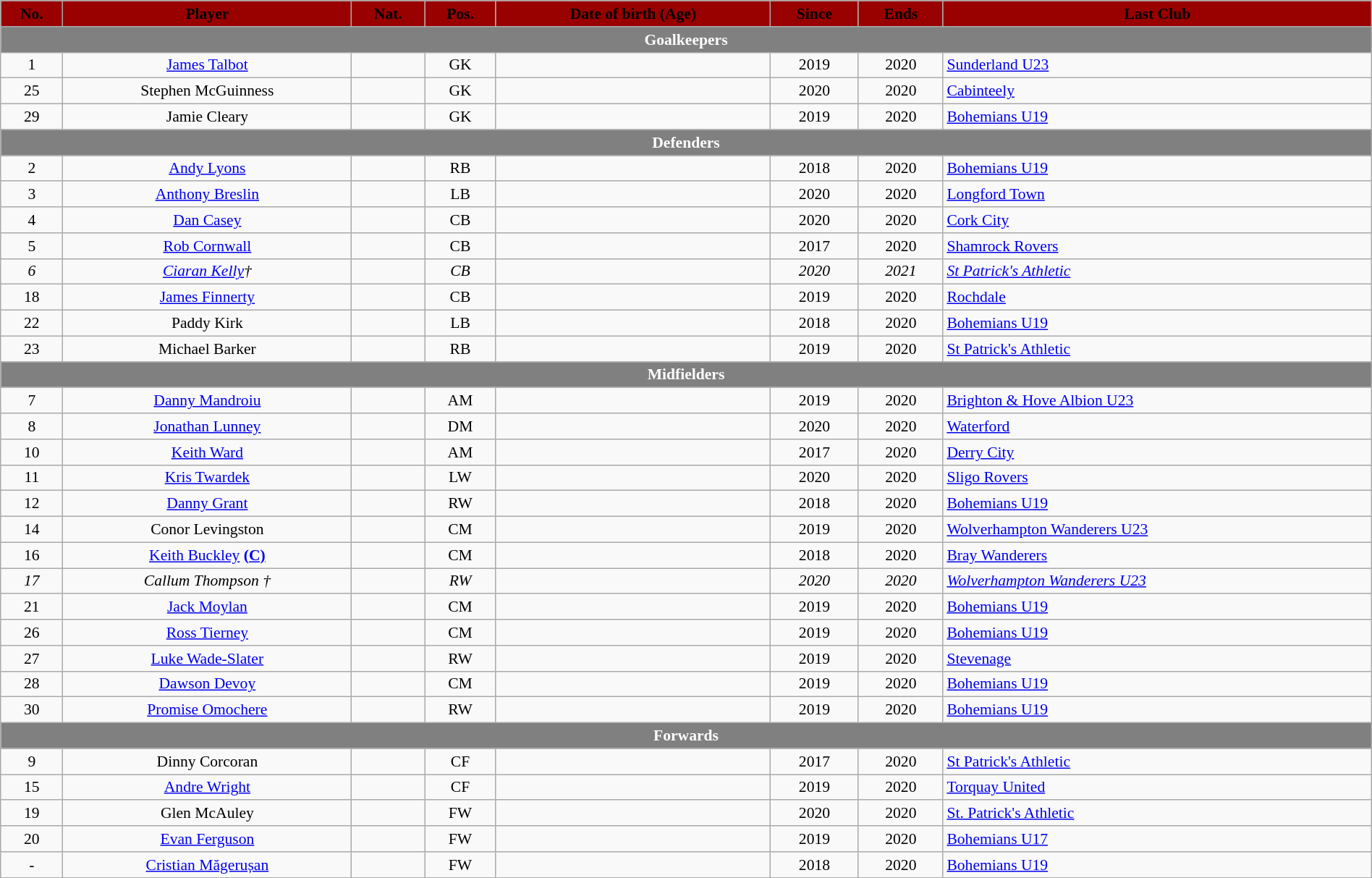<table class="wikitable" style="text-align: center; font-size:90%; width:100%;">
<tr>
<th style=background:#990000;color:#000000>No.</th>
<th style=background:#990000;color:#000000>Player</th>
<th style=background:#990000;color:#000000>Nat.</th>
<th style=background:#990000;color:#000000>Pos.</th>
<th style=background:#990000;color:#000000>Date of birth (Age)</th>
<th style=background:#990000;color:#000000>Since</th>
<th style=background:#990000;color:#000000>Ends</th>
<th style=background:#990000;color:#000000>Last Club</th>
</tr>
<tr>
<th colspan="10" style="background:gray; color:white; text-align:center;">Goalkeepers</th>
</tr>
<tr>
<td>1</td>
<td><a href='#'>James Talbot</a></td>
<td></td>
<td>GK</td>
<td></td>
<td>2019</td>
<td>2020</td>
<td align=left> <a href='#'>Sunderland U23</a></td>
</tr>
<tr>
<td>25</td>
<td>Stephen McGuinness</td>
<td></td>
<td>GK</td>
<td></td>
<td>2020</td>
<td>2020</td>
<td align=left> <a href='#'>Cabinteely</a></td>
</tr>
<tr>
<td>29</td>
<td>Jamie Cleary</td>
<td></td>
<td>GK</td>
<td></td>
<td>2019</td>
<td>2020</td>
<td align=left> <a href='#'>Bohemians U19</a></td>
</tr>
<tr>
<th colspan="10" style="background:gray; color:white; text-align:center;">Defenders</th>
</tr>
<tr>
<td>2</td>
<td><a href='#'>Andy Lyons</a></td>
<td></td>
<td>RB</td>
<td></td>
<td>2018</td>
<td>2020</td>
<td align=left> <a href='#'>Bohemians U19</a></td>
</tr>
<tr>
<td>3</td>
<td><a href='#'>Anthony Breslin</a></td>
<td></td>
<td>LB</td>
<td></td>
<td>2020</td>
<td>2020</td>
<td align=left> <a href='#'>Longford Town</a></td>
</tr>
<tr>
<td>4</td>
<td><a href='#'>Dan Casey</a></td>
<td></td>
<td>CB</td>
<td></td>
<td>2020</td>
<td>2020</td>
<td align=left> <a href='#'>Cork City</a></td>
</tr>
<tr>
<td>5</td>
<td><a href='#'>Rob Cornwall</a></td>
<td></td>
<td>CB</td>
<td></td>
<td>2017</td>
<td>2020</td>
<td align=left> <a href='#'>Shamrock Rovers</a></td>
</tr>
<tr>
<td><em> 6 </em></td>
<td><em><a href='#'>Ciaran Kelly</a>†</em></td>
<td></td>
<td><em> CB </em></td>
<td><em> </em></td>
<td><em> 2020 </em></td>
<td><em> 2021 </em></td>
<td align=left> <em> <a href='#'>St Patrick's Athletic</a> </em></td>
</tr>
<tr>
<td>18</td>
<td><a href='#'>James Finnerty</a></td>
<td></td>
<td>CB</td>
<td></td>
<td>2019</td>
<td>2020</td>
<td align=left> <a href='#'>Rochdale</a></td>
</tr>
<tr>
<td>22</td>
<td>Paddy Kirk</td>
<td></td>
<td>LB</td>
<td></td>
<td>2018</td>
<td>2020</td>
<td align=left> <a href='#'>Bohemians U19</a></td>
</tr>
<tr>
<td>23</td>
<td>Michael Barker</td>
<td></td>
<td>RB</td>
<td></td>
<td>2019</td>
<td>2020</td>
<td align=left> <a href='#'>St Patrick's Athletic</a></td>
</tr>
<tr>
<th colspan="10" style="background:gray; color:white; text-align:center;">Midfielders</th>
</tr>
<tr>
<td>7</td>
<td><a href='#'>Danny Mandroiu</a></td>
<td></td>
<td>AM</td>
<td></td>
<td>2019</td>
<td>2020</td>
<td align=left> <a href='#'>Brighton & Hove Albion U23</a></td>
</tr>
<tr>
<td>8</td>
<td><a href='#'>Jonathan Lunney</a></td>
<td></td>
<td>DM</td>
<td></td>
<td>2020</td>
<td>2020</td>
<td align=left> <a href='#'>Waterford</a></td>
</tr>
<tr>
<td>10</td>
<td><a href='#'>Keith Ward</a></td>
<td></td>
<td>AM</td>
<td></td>
<td>2017</td>
<td>2020</td>
<td align=left> <a href='#'>Derry City</a></td>
</tr>
<tr>
<td>11</td>
<td><a href='#'>Kris Twardek</a></td>
<td></td>
<td>LW</td>
<td></td>
<td>2020</td>
<td>2020</td>
<td align=left> <a href='#'>Sligo Rovers</a></td>
</tr>
<tr>
<td>12</td>
<td><a href='#'>Danny Grant</a></td>
<td></td>
<td>RW</td>
<td></td>
<td>2018</td>
<td>2020</td>
<td align=left> <a href='#'>Bohemians U19</a></td>
</tr>
<tr>
<td>14</td>
<td>Conor Levingston</td>
<td></td>
<td>CM</td>
<td></td>
<td>2019</td>
<td>2020</td>
<td align=left> <a href='#'>Wolverhampton Wanderers U23</a></td>
</tr>
<tr>
<td>16</td>
<td><a href='#'>Keith Buckley</a> <strong><a href='#'>(C)</a></strong></td>
<td></td>
<td>CM</td>
<td></td>
<td>2018</td>
<td>2020</td>
<td align=left> <a href='#'>Bray Wanderers</a></td>
</tr>
<tr>
<td><em> 17 </em></td>
<td><em> Callum Thompson †</em></td>
<td></td>
<td><em>RW</em></td>
<td><em></em></td>
<td><em>2020</em></td>
<td><em>2020</em></td>
<td align=left> <em><a href='#'>Wolverhampton Wanderers U23</a></em></td>
</tr>
<tr>
<td>21</td>
<td><a href='#'>Jack Moylan</a></td>
<td></td>
<td>CM</td>
<td></td>
<td>2019</td>
<td>2020</td>
<td align=left> <a href='#'>Bohemians U19</a></td>
</tr>
<tr>
<td>26</td>
<td><a href='#'>Ross Tierney</a></td>
<td></td>
<td>CM</td>
<td></td>
<td>2019</td>
<td>2020</td>
<td align=left> <a href='#'>Bohemians U19</a></td>
</tr>
<tr>
<td>27</td>
<td><a href='#'>Luke Wade-Slater</a></td>
<td></td>
<td>RW</td>
<td></td>
<td>2019</td>
<td>2020</td>
<td align=left> <a href='#'>Stevenage</a></td>
</tr>
<tr>
<td>28</td>
<td><a href='#'>Dawson Devoy</a></td>
<td></td>
<td>CM</td>
<td></td>
<td>2019</td>
<td>2020</td>
<td align=left> <a href='#'>Bohemians U19</a></td>
</tr>
<tr>
<td>30</td>
<td><a href='#'>Promise Omochere</a></td>
<td></td>
<td>RW</td>
<td></td>
<td>2019</td>
<td>2020</td>
<td align=left> <a href='#'>Bohemians U19</a></td>
</tr>
<tr>
<th colspan="10" style="background:gray; color:white; text-align:center;">Forwards</th>
</tr>
<tr>
<td>9</td>
<td>Dinny Corcoran</td>
<td></td>
<td>CF</td>
<td></td>
<td>2017</td>
<td>2020</td>
<td align=left> <a href='#'>St Patrick's Athletic</a></td>
</tr>
<tr>
<td>15</td>
<td><a href='#'>Andre Wright</a></td>
<td></td>
<td>CF</td>
<td></td>
<td>2019</td>
<td>2020</td>
<td align=left> <a href='#'>Torquay United</a></td>
</tr>
<tr>
<td>19</td>
<td>Glen McAuley</td>
<td></td>
<td>FW</td>
<td></td>
<td>2020</td>
<td>2020</td>
<td align=left> <a href='#'>St. Patrick's Athletic</a></td>
</tr>
<tr>
<td>20</td>
<td><a href='#'>Evan Ferguson</a></td>
<td></td>
<td>FW</td>
<td></td>
<td>2019</td>
<td>2020</td>
<td align=left> <a href='#'>Bohemians U17</a></td>
</tr>
<tr>
<td>-</td>
<td><a href='#'>Cristian Măgerușan</a></td>
<td></td>
<td>FW</td>
<td></td>
<td>2018</td>
<td>2020</td>
<td align=left> <a href='#'>Bohemians U19</a></td>
</tr>
</table>
